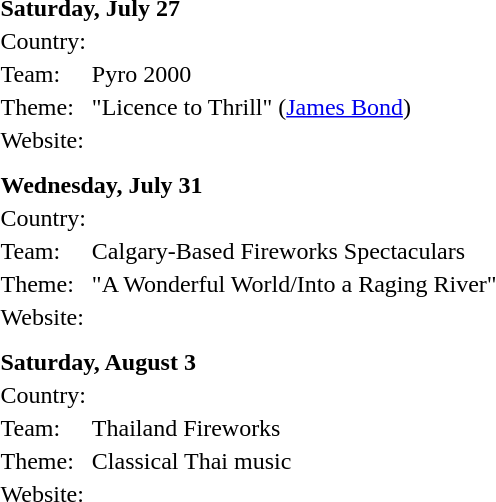<table border="0">
<tr>
<td colspan="2"><strong>Saturday, July 27</strong></td>
</tr>
<tr>
<td>Country:</td>
<td></td>
</tr>
<tr>
<td>Team:</td>
<td>Pyro 2000</td>
</tr>
<tr>
<td>Theme:</td>
<td>"Licence to Thrill" (<a href='#'>James Bond</a>)</td>
</tr>
<tr>
<td>Website:</td>
<td></td>
</tr>
<tr>
<td colspan="2"></td>
</tr>
<tr>
<td></td>
</tr>
<tr>
<td colspan="2"><strong>Wednesday, July 31</strong></td>
</tr>
<tr>
<td>Country:</td>
<td></td>
</tr>
<tr>
<td>Team:</td>
<td>Calgary-Based Fireworks Spectaculars</td>
</tr>
<tr>
<td>Theme:</td>
<td>"A Wonderful World/Into a Raging River"</td>
</tr>
<tr>
<td>Website:</td>
<td></td>
</tr>
<tr>
<td colspan="2"></td>
</tr>
<tr>
<td></td>
</tr>
<tr>
<td colspan="2"><strong>Saturday, August 3</strong></td>
</tr>
<tr>
<td>Country:</td>
<td></td>
</tr>
<tr>
<td>Team:</td>
<td>Thailand Fireworks</td>
</tr>
<tr>
<td>Theme:</td>
<td>Classical Thai music</td>
</tr>
<tr>
<td>Website:</td>
<td></td>
</tr>
<tr>
<td colspan="2"></td>
</tr>
</table>
